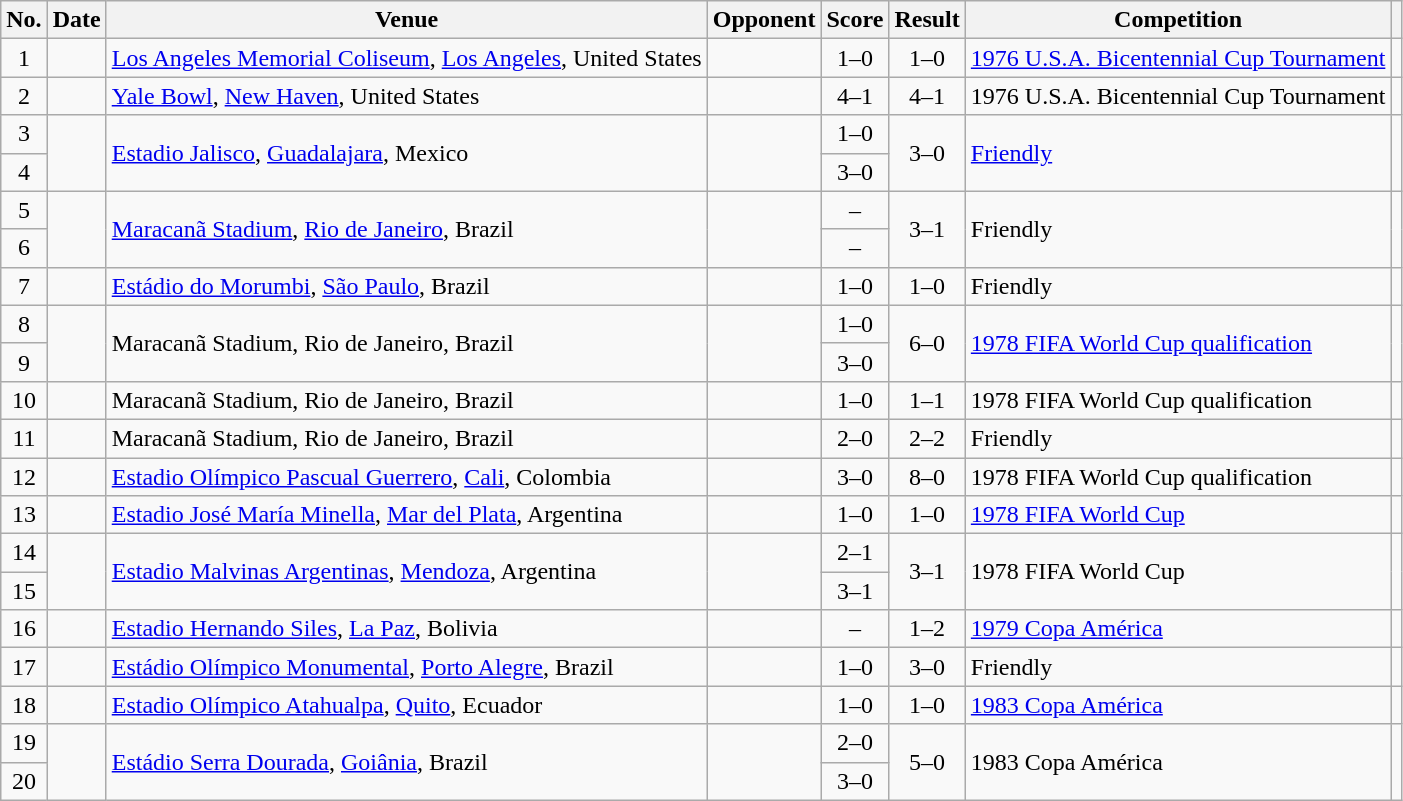<table class="wikitable sortable">
<tr>
<th scope="col">No.</th>
<th scope="col">Date</th>
<th scope="col">Venue</th>
<th scope="col">Opponent</th>
<th scope="col">Score</th>
<th scope="col">Result</th>
<th scope="col">Competition</th>
<th scope="col" class="unsortable"></th>
</tr>
<tr>
<td style="text-align:center">1</td>
<td></td>
<td><a href='#'>Los Angeles Memorial Coliseum</a>, <a href='#'>Los Angeles</a>, United States</td>
<td></td>
<td style="text-align:center">1–0</td>
<td style="text-align:center">1–0</td>
<td><a href='#'>1976 U.S.A. Bicentennial Cup Tournament</a></td>
<td></td>
</tr>
<tr>
<td style="text-align:center">2</td>
<td></td>
<td><a href='#'>Yale Bowl</a>, <a href='#'>New Haven</a>, United States</td>
<td></td>
<td style="text-align:center">4–1</td>
<td style="text-align:center">4–1</td>
<td>1976 U.S.A. Bicentennial Cup Tournament</td>
<td></td>
</tr>
<tr>
<td style="text-align:center">3</td>
<td rowspan="2"></td>
<td rowspan="2"><a href='#'>Estadio Jalisco</a>, <a href='#'>Guadalajara</a>, Mexico</td>
<td rowspan="2"></td>
<td style="text-align:center">1–0</td>
<td rowspan="2" style="text-align:center">3–0</td>
<td rowspan="2"><a href='#'>Friendly</a></td>
<td rowspan="2"></td>
</tr>
<tr>
<td style="text-align:center">4</td>
<td style="text-align:center">3–0</td>
</tr>
<tr>
<td style="text-align:center">5</td>
<td rowspan="2"></td>
<td rowspan="2"><a href='#'>Maracanã Stadium</a>, <a href='#'>Rio de Janeiro</a>, Brazil</td>
<td rowspan="2"></td>
<td style="text-align:center">–</td>
<td rowspan="2" style="text-align:center">3–1</td>
<td rowspan="2">Friendly</td>
<td rowspan="2"></td>
</tr>
<tr>
<td style="text-align:center">6</td>
<td style="text-align:center">–</td>
</tr>
<tr>
<td style="text-align:center">7</td>
<td></td>
<td><a href='#'>Estádio do Morumbi</a>, <a href='#'>São Paulo</a>, Brazil</td>
<td></td>
<td style="text-align:center">1–0</td>
<td style="text-align:center">1–0</td>
<td>Friendly</td>
<td></td>
</tr>
<tr>
<td style="text-align:center">8</td>
<td rowspan="2"></td>
<td rowspan="2">Maracanã Stadium, Rio de Janeiro, Brazil</td>
<td rowspan="2"></td>
<td style="text-align:center">1–0</td>
<td rowspan="2" style="text-align:center">6–0</td>
<td rowspan="2"><a href='#'>1978 FIFA World Cup qualification</a></td>
<td rowspan="2"></td>
</tr>
<tr>
<td style="text-align:center">9</td>
<td style="text-align:center">3–0</td>
</tr>
<tr>
<td style="text-align:center">10</td>
<td></td>
<td>Maracanã Stadium, Rio de Janeiro, Brazil</td>
<td></td>
<td style="text-align:center">1–0</td>
<td style="text-align:center">1–1</td>
<td>1978 FIFA World Cup qualification</td>
<td></td>
</tr>
<tr>
<td style="text-align:center">11</td>
<td></td>
<td>Maracanã Stadium, Rio de Janeiro, Brazil</td>
<td></td>
<td style="text-align:center">2–0</td>
<td style="text-align:center">2–2</td>
<td>Friendly</td>
<td></td>
</tr>
<tr>
<td style="text-align:center">12</td>
<td></td>
<td><a href='#'>Estadio Olímpico Pascual Guerrero</a>, <a href='#'>Cali</a>, Colombia</td>
<td></td>
<td style="text-align:center">3–0</td>
<td style="text-align:center">8–0</td>
<td>1978 FIFA World Cup qualification</td>
<td></td>
</tr>
<tr>
<td style="text-align:center">13</td>
<td></td>
<td><a href='#'>Estadio José María Minella</a>, <a href='#'>Mar del Plata</a>, Argentina</td>
<td></td>
<td style="text-align:center">1–0</td>
<td style="text-align:center">1–0</td>
<td><a href='#'>1978 FIFA World Cup</a></td>
<td></td>
</tr>
<tr>
<td style="text-align:center">14</td>
<td rowspan="2"></td>
<td rowspan="2"><a href='#'>Estadio Malvinas Argentinas</a>, <a href='#'>Mendoza</a>, Argentina</td>
<td rowspan="2"></td>
<td style="text-align:center">2–1</td>
<td rowspan="2" style="text-align:center">3–1</td>
<td rowspan="2">1978 FIFA World Cup</td>
<td rowspan="2"></td>
</tr>
<tr>
<td style="text-align:center">15</td>
<td style="text-align:center">3–1</td>
</tr>
<tr>
<td style="text-align:center">16</td>
<td></td>
<td><a href='#'>Estadio Hernando Siles</a>, <a href='#'>La Paz</a>, Bolivia</td>
<td></td>
<td style="text-align:center">–</td>
<td style="text-align:center">1–2</td>
<td><a href='#'>1979 Copa América</a></td>
<td></td>
</tr>
<tr>
<td style="text-align:center">17</td>
<td></td>
<td><a href='#'>Estádio Olímpico Monumental</a>, <a href='#'>Porto Alegre</a>, Brazil</td>
<td></td>
<td style="text-align:center">1–0</td>
<td style="text-align:center">3–0</td>
<td>Friendly</td>
<td></td>
</tr>
<tr>
<td style="text-align:center">18</td>
<td></td>
<td><a href='#'>Estadio Olímpico Atahualpa</a>, <a href='#'>Quito</a>, Ecuador</td>
<td></td>
<td style="text-align:center">1–0</td>
<td style="text-align:center">1–0</td>
<td><a href='#'>1983 Copa América</a></td>
<td></td>
</tr>
<tr>
<td style="text-align:center">19</td>
<td rowspan="2"></td>
<td rowspan="2"><a href='#'>Estádio Serra Dourada</a>, <a href='#'>Goiânia</a>, Brazil</td>
<td rowspan="2"></td>
<td style="text-align:center">2–0</td>
<td rowspan="2" style="text-align:center">5–0</td>
<td rowspan="2">1983 Copa América</td>
<td rowspan="2"></td>
</tr>
<tr>
<td style="text-align:center">20</td>
<td style="text-align:center">3–0</td>
</tr>
</table>
